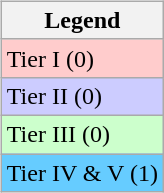<table>
<tr valign=top>
<td><br><table class="wikitable sortable mw-collapsible mw-collapsed">
<tr style="background:#eee;">
<th>Legend</th>
</tr>
<tr style="background:#fcc;">
<td>Tier I (0)</td>
</tr>
<tr style="background:#ccf;">
<td>Tier II (0)</td>
</tr>
<tr style="background:#cfc;">
<td>Tier III (0)</td>
</tr>
<tr style="background:#6cf;">
<td>Tier IV & V (1)</td>
</tr>
</table>
</td>
</tr>
</table>
